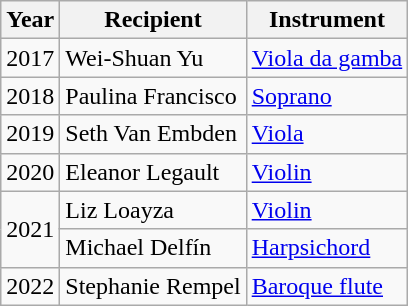<table class="wikitable">
<tr>
<th>Year</th>
<th>Recipient</th>
<th>Instrument</th>
</tr>
<tr>
<td>2017</td>
<td>Wei-Shuan Yu</td>
<td><a href='#'>Viola da gamba</a></td>
</tr>
<tr>
<td>2018</td>
<td>Paulina Francisco</td>
<td><a href='#'>Soprano</a></td>
</tr>
<tr>
<td>2019</td>
<td>Seth Van Embden</td>
<td><a href='#'>Viola</a></td>
</tr>
<tr>
<td>2020</td>
<td>Eleanor Legault</td>
<td><a href='#'>Violin</a></td>
</tr>
<tr>
<td rowspan="2">2021</td>
<td>Liz Loayza</td>
<td><a href='#'>Violin</a></td>
</tr>
<tr>
<td>Michael Delfín</td>
<td><a href='#'>Harpsichord</a></td>
</tr>
<tr>
<td>2022</td>
<td>Stephanie Rempel</td>
<td><a href='#'>Baroque flute</a></td>
</tr>
</table>
